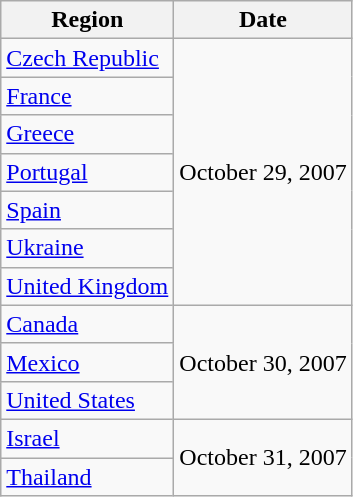<table class="wikitable">
<tr>
<th>Region</th>
<th>Date</th>
</tr>
<tr>
<td><a href='#'>Czech Republic</a></td>
<td rowspan="7">October 29, 2007</td>
</tr>
<tr>
<td><a href='#'>France</a></td>
</tr>
<tr>
<td><a href='#'>Greece</a></td>
</tr>
<tr>
<td><a href='#'>Portugal</a></td>
</tr>
<tr>
<td><a href='#'>Spain</a></td>
</tr>
<tr>
<td><a href='#'>Ukraine</a></td>
</tr>
<tr>
<td><a href='#'>United Kingdom</a></td>
</tr>
<tr>
<td><a href='#'>Canada</a></td>
<td rowspan="3">October 30, 2007</td>
</tr>
<tr>
<td><a href='#'>Mexico</a></td>
</tr>
<tr>
<td><a href='#'>United States</a></td>
</tr>
<tr>
<td><a href='#'>Israel</a></td>
<td rowspan="2">October 31, 2007</td>
</tr>
<tr>
<td><a href='#'>Thailand</a></td>
</tr>
</table>
